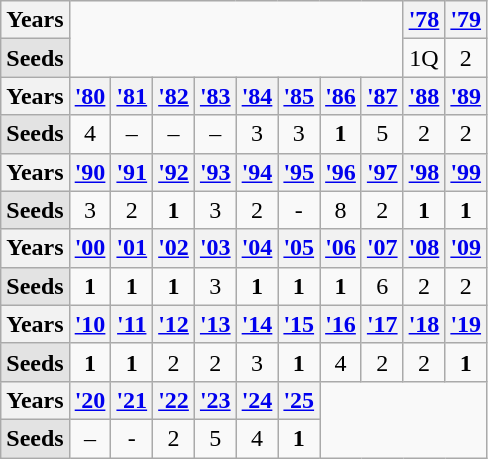<table class="wikitable">
<tr>
<th>Years</th>
<td colspan=8 rowspan=2></td>
<th><a href='#'>'78</a></th>
<th><a href='#'>'79</a></th>
</tr>
<tr align=center>
<td align=left style="background: #e3e3e3;"><strong>Seeds</strong></td>
<td>1Q</td>
<td>2</td>
</tr>
<tr>
<th>Years</th>
<th><a href='#'>'80</a></th>
<th><a href='#'>'81</a></th>
<th><a href='#'>'82</a></th>
<th><a href='#'>'83</a></th>
<th><a href='#'>'84</a></th>
<th><a href='#'>'85</a></th>
<th><a href='#'>'86</a></th>
<th><a href='#'>'87</a></th>
<th><a href='#'>'88</a></th>
<th><a href='#'>'89</a></th>
</tr>
<tr align=center>
<td align=left style="background: #e3e3e3;"><strong>Seeds</strong></td>
<td>4</td>
<td>–</td>
<td>–</td>
<td>–</td>
<td>3</td>
<td>3</td>
<td><strong>1</strong></td>
<td>5</td>
<td>2</td>
<td>2</td>
</tr>
<tr>
<th>Years</th>
<th><a href='#'>'90</a></th>
<th><a href='#'>'91</a></th>
<th><a href='#'>'92</a></th>
<th><a href='#'>'93</a></th>
<th><a href='#'>'94</a></th>
<th><a href='#'>'95</a></th>
<th><a href='#'>'96</a></th>
<th><a href='#'>'97</a></th>
<th><a href='#'>'98</a></th>
<th><a href='#'>'99</a></th>
</tr>
<tr align=center>
<td align=left style="background: #e3e3e3;"><strong>Seeds</strong></td>
<td>3</td>
<td>2</td>
<td><strong>1</strong></td>
<td>3</td>
<td>2</td>
<td>-</td>
<td>8</td>
<td>2</td>
<td><strong>1</strong></td>
<td><strong>1</strong></td>
</tr>
<tr>
<th>Years</th>
<th><a href='#'>'00</a></th>
<th><a href='#'>'01</a></th>
<th><a href='#'>'02</a></th>
<th><a href='#'>'03</a></th>
<th><a href='#'>'04</a></th>
<th><a href='#'>'05</a></th>
<th><a href='#'>'06</a></th>
<th><a href='#'>'07</a></th>
<th><a href='#'>'08</a></th>
<th><a href='#'>'09</a></th>
</tr>
<tr align=center>
<td align=left style="background: #e3e3e3;"><strong>Seeds</strong></td>
<td><strong>1</strong></td>
<td><strong>1</strong></td>
<td><strong>1</strong></td>
<td>3</td>
<td><strong>1</strong></td>
<td><strong>1</strong></td>
<td><strong>1</strong></td>
<td>6</td>
<td>2</td>
<td>2</td>
</tr>
<tr>
<th>Years</th>
<th><a href='#'>'10</a></th>
<th><a href='#'>'11</a></th>
<th><a href='#'>'12</a></th>
<th><a href='#'>'13</a></th>
<th><a href='#'>'14</a></th>
<th><a href='#'>'15</a></th>
<th><a href='#'>'16</a></th>
<th><a href='#'>'17</a></th>
<th><a href='#'>'18</a></th>
<th><a href='#'>'19</a></th>
</tr>
<tr align=center>
<td align=left style="background: #e3e3e3;"><strong>Seeds</strong></td>
<td><strong>1</strong></td>
<td><strong>1</strong></td>
<td>2</td>
<td>2</td>
<td>3</td>
<td><strong>1</strong></td>
<td>4</td>
<td>2</td>
<td>2</td>
<td><strong>1</strong></td>
</tr>
<tr>
<th>Years</th>
<th><a href='#'>'20</a></th>
<th><a href='#'>'21</a></th>
<th><a href='#'>'22</a></th>
<th><a href='#'>'23</a></th>
<th><a href='#'>'24</a></th>
<th><a href='#'>'25</a></th>
<td colspan=7 rowspan=2></td>
</tr>
<tr align=center>
<td align=left style="background: #e3e3e3;"><strong>Seeds</strong></td>
<td>–</td>
<td>-</td>
<td>2</td>
<td>5</td>
<td>4</td>
<td><strong>1</strong></td>
</tr>
</table>
